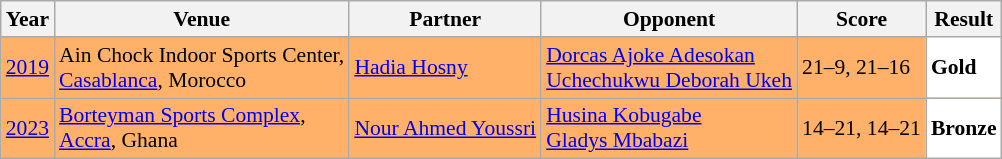<table class="sortable wikitable" style="font-size: 90%">
<tr>
<th>Year</th>
<th>Venue</th>
<th>Partner</th>
<th>Opponent</th>
<th>Score</th>
<th>Result</th>
</tr>
<tr style="background:#FFB069">
<td align="center"><a href='#'>2019</a></td>
<td align="left">Ain Chock Indoor Sports Center,<br><a href='#'>Casablanca</a>, Morocco</td>
<td align="left"> <a href='#'>Hadia Hosny</a></td>
<td align="left"> <a href='#'>Dorcas Ajoke Adesokan</a> <br>  <a href='#'>Uchechukwu Deborah Ukeh</a></td>
<td align="left">21–9, 21–16</td>
<td style="text-align:left; background:white"> <strong>Gold</strong></td>
</tr>
<tr style="background:#FFB069">
<td align="center"><a href='#'>2023</a></td>
<td align="left"><a href='#'>Borteyman Sports Complex</a>,<br><a href='#'>Accra</a>, Ghana</td>
<td align="left"> <a href='#'>Nour Ahmed Youssri</a></td>
<td align="left"> <a href='#'>Husina Kobugabe</a><br> <a href='#'>Gladys Mbabazi</a></td>
<td align="left">14–21, 14–21</td>
<td style="text-align:left; background:white"> <strong>Bronze</strong></td>
</tr>
</table>
